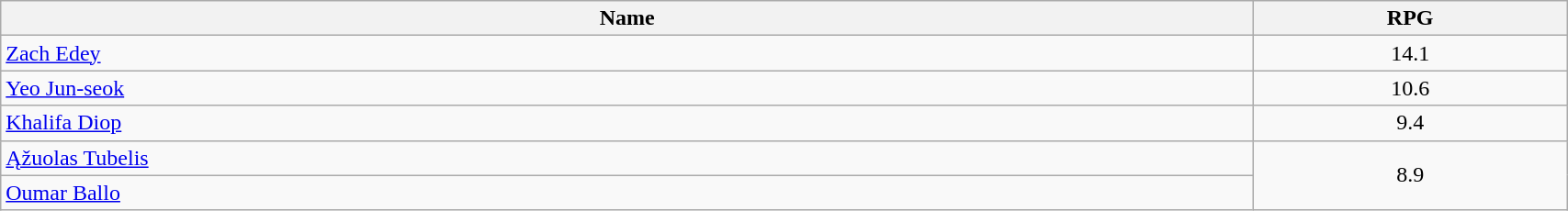<table class=wikitable width="90%">
<tr>
<th width="80%">Name</th>
<th width="20%">RPG</th>
</tr>
<tr>
<td> <a href='#'>Zach Edey</a></td>
<td align=center>14.1</td>
</tr>
<tr>
<td> <a href='#'>Yeo Jun-seok</a></td>
<td align=center>10.6</td>
</tr>
<tr>
<td> <a href='#'>Khalifa Diop</a></td>
<td align=center>9.4</td>
</tr>
<tr>
<td> <a href='#'>Ąžuolas Tubelis</a></td>
<td align=center rowspan=2>8.9</td>
</tr>
<tr>
<td> <a href='#'>Oumar Ballo</a></td>
</tr>
</table>
